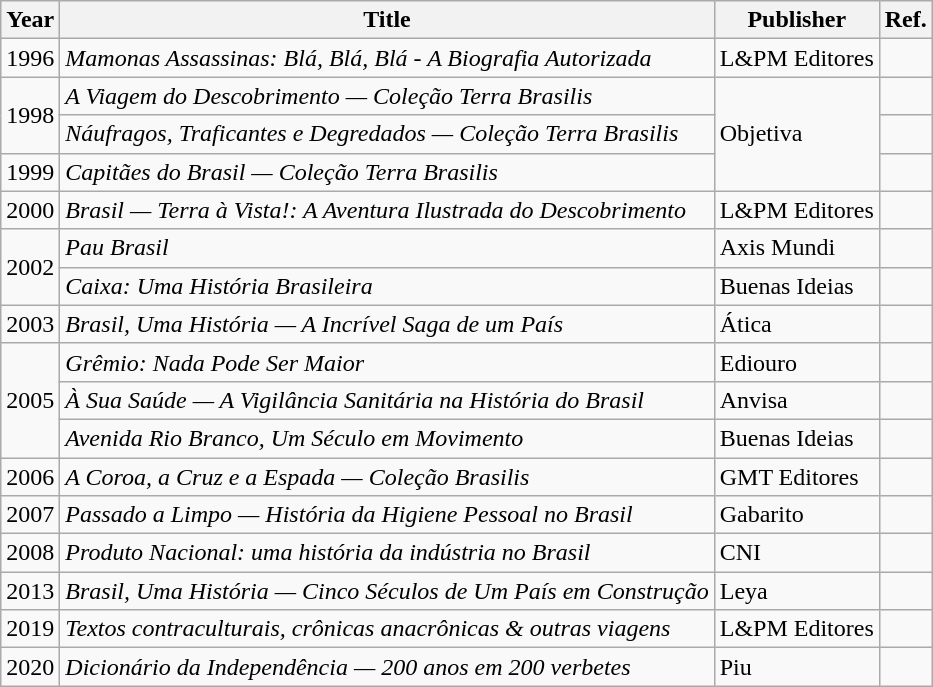<table class="wikitable">
<tr>
<th>Year</th>
<th>Title</th>
<th>Publisher</th>
<th>Ref.</th>
</tr>
<tr>
<td>1996</td>
<td><em>Mamonas Assassinas: Blá, Blá, Blá - A Biografia Autorizada</em></td>
<td>L&PM Editores</td>
<td></td>
</tr>
<tr>
<td rowspan="2">1998</td>
<td><em>A Viagem do Descobrimento — Coleção Terra Brasilis</em></td>
<td rowspan="3">Objetiva</td>
<td></td>
</tr>
<tr>
<td><em>Náufragos, Traficantes e Degredados — Coleção Terra Brasilis</em></td>
<td></td>
</tr>
<tr>
<td>1999</td>
<td><em>Capitães do Brasil — Coleção Terra Brasilis</em></td>
<td></td>
</tr>
<tr>
<td>2000</td>
<td><em>Brasil — Terra à Vista!: A Aventura Ilustrada do Descobrimento</em></td>
<td>L&PM Editores</td>
<td></td>
</tr>
<tr>
<td rowspan="2">2002</td>
<td><em>Pau Brasil</em></td>
<td>Axis Mundi</td>
<td></td>
</tr>
<tr>
<td><em>Caixa: Uma História Brasileira</em></td>
<td>Buenas Ideias</td>
<td></td>
</tr>
<tr>
<td>2003</td>
<td><em>Brasil, Uma História — A Incrível Saga de um País</em></td>
<td>Ática</td>
<td></td>
</tr>
<tr>
<td rowspan="3">2005</td>
<td><em>Grêmio: Nada Pode Ser Maior</em></td>
<td>Ediouro</td>
<td></td>
</tr>
<tr>
<td><em>À Sua Saúde — A Vigilância Sanitária na História do Brasil</em></td>
<td>Anvisa</td>
<td></td>
</tr>
<tr>
<td><em>Avenida Rio Branco, Um Século em Movimento</em></td>
<td>Buenas Ideias</td>
<td></td>
</tr>
<tr>
<td>2006</td>
<td><em>A Coroa, a Cruz e a Espada — Coleção Brasilis</em></td>
<td>GMT Editores</td>
<td></td>
</tr>
<tr>
<td>2007</td>
<td><em>Passado a Limpo — História da Higiene Pessoal no Brasil</em></td>
<td>Gabarito</td>
<td></td>
</tr>
<tr>
<td>2008</td>
<td><em>Produto Nacional: uma história da indústria no Brasil</em></td>
<td>CNI</td>
<td></td>
</tr>
<tr>
<td>2013</td>
<td><em>Brasil, Uma História — Cinco Séculos de Um País em Construção</em></td>
<td>Leya</td>
<td></td>
</tr>
<tr>
<td>2019</td>
<td><em>Textos contraculturais, crônicas anacrônicas & outras viagens</em></td>
<td>L&PM Editores</td>
<td></td>
</tr>
<tr>
<td>2020</td>
<td><em>Dicionário da Independência — 200 anos em 200 verbetes</em></td>
<td>Piu</td>
<td></td>
</tr>
</table>
